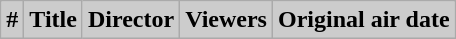<table class="wikitable plainrowheaders" style="background:#FFFFFF;">
<tr>
<th style="background:#cccccc;">#</th>
<th style="background:#cccccc;">Title</th>
<th style="background:#cccccc;">Director</th>
<th style="background:#cccccc;">Viewers</th>
<th style="background:#cccccc;">Original air date<br>






</th>
</tr>
</table>
